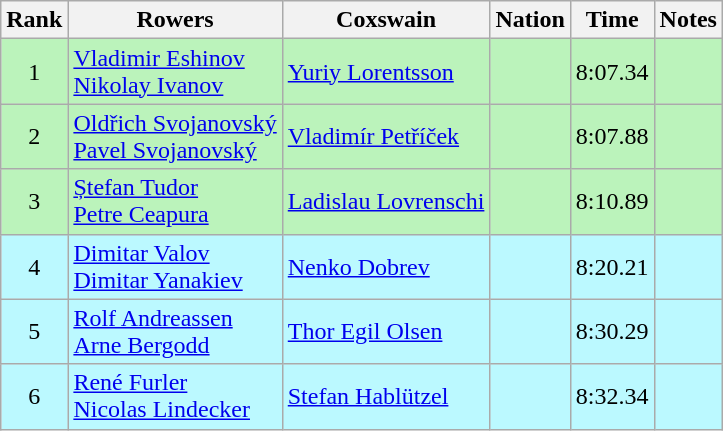<table class="wikitable sortable" style="text-align:center">
<tr>
<th>Rank</th>
<th>Rowers</th>
<th>Coxswain</th>
<th>Nation</th>
<th>Time</th>
<th>Notes</th>
</tr>
<tr bgcolor=bbf3bb>
<td>1</td>
<td align=left><a href='#'>Vladimir Eshinov</a><br><a href='#'>Nikolay Ivanov</a></td>
<td align=left><a href='#'>Yuriy Lorentsson</a></td>
<td align=left></td>
<td>8:07.34</td>
<td></td>
</tr>
<tr bgcolor=bbf3bb>
<td>2</td>
<td align=left><a href='#'>Oldřich Svojanovský</a><br><a href='#'>Pavel Svojanovský</a></td>
<td align=left><a href='#'>Vladimír Petříček</a></td>
<td align=left></td>
<td>8:07.88</td>
<td></td>
</tr>
<tr bgcolor=bbf3bb>
<td>3</td>
<td align=left><a href='#'>Ștefan Tudor</a><br><a href='#'>Petre Ceapura</a></td>
<td align=left><a href='#'>Ladislau Lovrenschi</a></td>
<td align=left></td>
<td>8:10.89</td>
<td></td>
</tr>
<tr bgcolor=bbf9ff>
<td>4</td>
<td align=left><a href='#'>Dimitar Valov</a><br><a href='#'>Dimitar Yanakiev</a></td>
<td align=left><a href='#'>Nenko Dobrev</a></td>
<td align=left></td>
<td>8:20.21</td>
<td></td>
</tr>
<tr bgcolor=bbf9ff>
<td>5</td>
<td align=left><a href='#'>Rolf Andreassen</a><br><a href='#'>Arne Bergodd</a></td>
<td align=left><a href='#'>Thor Egil Olsen</a></td>
<td align=left></td>
<td>8:30.29</td>
<td></td>
</tr>
<tr bgcolor=bbf9ff>
<td>6</td>
<td align=left><a href='#'>René Furler</a><br><a href='#'>Nicolas Lindecker</a></td>
<td align=left><a href='#'>Stefan Hablützel</a></td>
<td align=left></td>
<td>8:32.34</td>
<td></td>
</tr>
</table>
